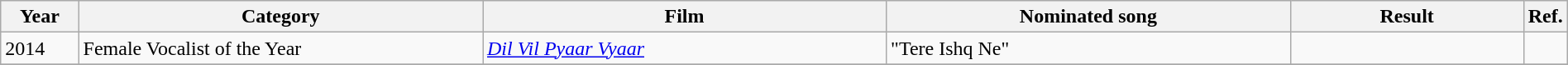<table class="wikitable plainrowheaders" width="100%" textcolor:#000;">
<tr>
<th scope="col" width=5%><strong>Year</strong></th>
<th scope="col" width=26%><strong>Category</strong></th>
<th scope="col" width=26%><strong>Film</strong></th>
<th scope="col" width=26%><strong>Nominated song</strong></th>
<th scope="col" width=15%><strong>Result</strong></th>
<th scope="col" width=2%><strong>Ref.</strong></th>
</tr>
<tr>
<td>2014</td>
<td>Female Vocalist of the Year</td>
<td><em><a href='#'>Dil Vil Pyaar Vyaar</a></em></td>
<td>"Tere Ishq Ne"</td>
<td></td>
<td></td>
</tr>
<tr>
</tr>
</table>
